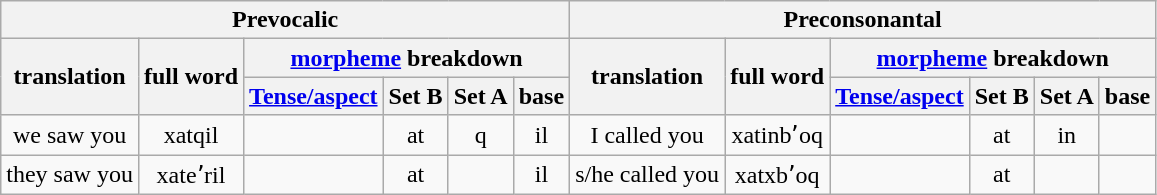<table class="wikitable">
<tr>
<th colspan="6">Prevocalic</th>
<th colspan="6">Preconsonantal</th>
</tr>
<tr>
<th rowspan="2">translation</th>
<th rowspan="2">full word</th>
<th colspan="4"><a href='#'>morpheme</a> breakdown</th>
<th rowspan="2">translation</th>
<th rowspan="2">full word</th>
<th colspan="4"><a href='#'>morpheme</a> breakdown</th>
</tr>
<tr align="center">
<th><a href='#'>Tense/aspect</a></th>
<th>Set B</th>
<th>Set A</th>
<th>base</th>
<th><a href='#'>Tense/aspect</a></th>
<th>Set B</th>
<th>Set A</th>
<th>base</th>
</tr>
<tr align="center">
<td>we saw you</td>
<td>xatqil</td>
<td></td>
<td>at</td>
<td>q</td>
<td>il</td>
<td>I called you</td>
<td>xatinbʼoq</td>
<td></td>
<td>at</td>
<td>in</td>
<td></td>
</tr>
<tr align="center">
<td>they saw you</td>
<td>xateʼril</td>
<td></td>
<td>at</td>
<td></td>
<td>il</td>
<td>s/he called you</td>
<td>xatxbʼoq</td>
<td></td>
<td>at</td>
<td></td>
<td></td>
</tr>
</table>
